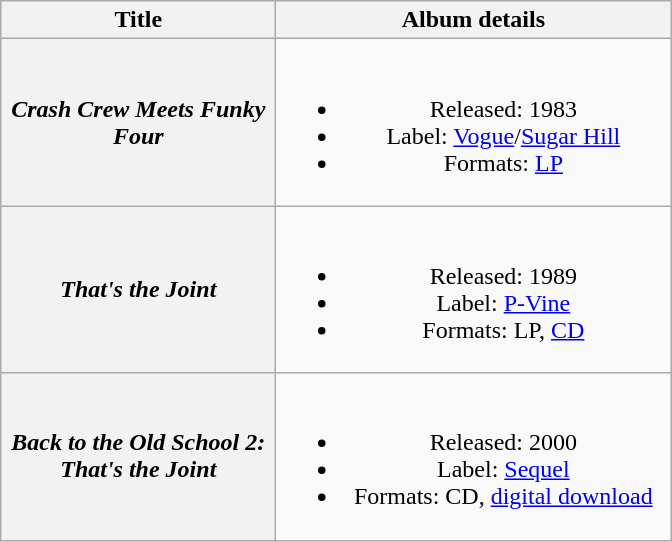<table class="wikitable plainrowheaders" style="text-align:center;">
<tr>
<th scope="col" style="width:11em;">Title</th>
<th scope="col" style="width:16em;">Album details</th>
</tr>
<tr>
<th scope="row"><em>Crash Crew Meets Funky Four</em></th>
<td><br><ul><li>Released: 1983</li><li>Label: <a href='#'>Vogue</a>/<a href='#'>Sugar Hill</a></li><li>Formats: <a href='#'>LP</a></li></ul></td>
</tr>
<tr>
<th scope="row"><em>That's the Joint</em></th>
<td><br><ul><li>Released: 1989</li><li>Label: <a href='#'>P-Vine</a></li><li>Formats: LP, <a href='#'>CD</a></li></ul></td>
</tr>
<tr>
<th scope="row"><em>Back to the Old School 2: That's the Joint</em></th>
<td><br><ul><li>Released: 2000</li><li>Label: <a href='#'>Sequel</a></li><li>Formats: CD, <a href='#'>digital download</a></li></ul></td>
</tr>
</table>
